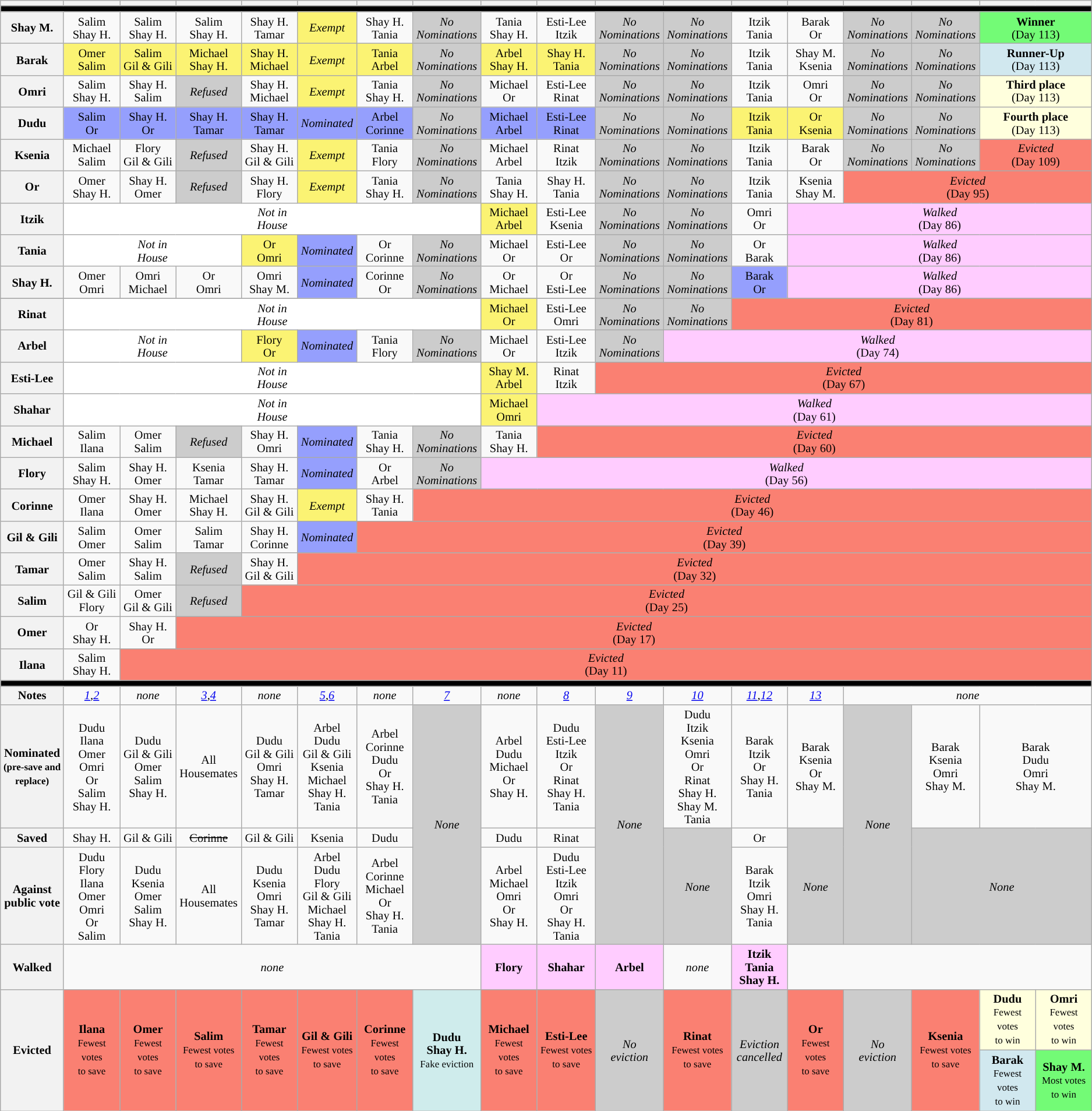<table class="wikitable" style="font-size:85%; line-height:15px; text-align:center">
<tr>
<th style="width: 5%;"></th>
<th style="width: 5%;"></th>
<th style="width: 5%;"></th>
<th style="width: 5%;"></th>
<th style="width: 5%;"></th>
<th style="width: 5%;"></th>
<th style="width: 5%;"></th>
<th style="width: 5%;"></th>
<th style="width: 5%;"></th>
<th style="width: 5%;"></th>
<th style="width: 5%;"></th>
<th style="width: 5%;"></th>
<th style="width: 5%;"></th>
<th style="width: 5%;"></th>
<th style="width: 5%;"></th>
<th style="width: 5%;"></th>
<th style="width: 10%;" colspan="2"></th>
</tr>
<tr>
<td colspan="18" style="background-color: black;"></td>
</tr>
<tr>
<th>Shay M.</th>
<td>Salim<br>Shay H.</td>
<td>Salim<br>Shay H.</td>
<td>Salim<br>Shay H.</td>
<td>Shay H.<br>Tamar</td>
<td style="background:#FBF373"><em>Exempt</em></td>
<td>Shay H.<br>Tania</td>
<td style="background:#CCC"><em>No<br>Nominations</em></td>
<td>Tania<br>Shay H.</td>
<td>Esti-Lee<br>Itzik</td>
<td style="background:#CCC"><em>No<br>Nominations</em></td>
<td style="background:#CCC"><em>No<br>Nominations</em></td>
<td>Itzik<br>Tania</td>
<td>Barak<br>Or</td>
<td style="background:#CCC"><em>No<br>Nominations</em></td>
<td style="background:#CCC"><em>No<br>Nominations</em></td>
<td colspan="2" style="background:#73FB76"><strong>Winner</strong><br>(Day 113)</td>
</tr>
<tr>
<th>Barak</th>
<td style="background:#FBF373">Omer<br>Salim</td>
<td style="background:#FBF373" nowrap>Salim<br>Gil & Gili</td>
<td style="background:#FBF373">Michael<br>Shay H.</td>
<td style="background:#FBF373">Shay H.<br>Michael</td>
<td style="background:#FBF373"><em>Exempt</em></td>
<td style="background:#FBF373">Tania<br>Arbel</td>
<td style="background:#CCC"><em>No<br>Nominations</em></td>
<td style="background:#FBF373">Arbel<br>Shay H.</td>
<td style="background:#FBF373">Shay H.<br>Tania</td>
<td style="background:#CCC"><em>No<br>Nominations</em></td>
<td style="background:#CCC"><em>No<br>Nominations</em></td>
<td>Itzik<br>Tania</td>
<td>Shay M.<br>Ksenia</td>
<td style="background:#CCC"><em>No<br>Nominations</em></td>
<td style="background:#CCC"><em>No<br>Nominations</em></td>
<td colspan="2" style="background:#D1E8EF"><strong>Runner-Up</strong><br>(Day 113)</td>
</tr>
<tr>
<th>Omri</th>
<td>Salim<br>Shay H.</td>
<td>Shay H.<br>Salim</td>
<td style="background:#CCCCCC"><em>Refused</em></td>
<td>Shay H.<br>Michael</td>
<td style="background:#FBF373"><em>Exempt</em></td>
<td>Tania<br>Shay H.</td>
<td style="background:#CCC"><em>No<br>Nominations</em></td>
<td>Michael<br>Or</td>
<td>Esti-Lee<br>Rinat</td>
<td style="background:#CCC"><em>No<br>Nominations</em></td>
<td style="background:#CCC"><em>No<br>Nominations</em></td>
<td>Itzik<br>Tania</td>
<td>Omri<br>Or</td>
<td style="background:#CCC"><em>No<br>Nominations</em></td>
<td style="background:#CCC"><em>No<br>Nominations</em></td>
<td colspan="2" style="background:#FFFFDD"><strong>Third place</strong><br>(Day 113)</td>
</tr>
<tr>
<th>Dudu</th>
<td style="background:#959ffd">Salim<br>Or</td>
<td style="background:#959ffd">Shay H.<br>Or</td>
<td style="background:#959ffd">Shay H. <br>Tamar</td>
<td style="background:#959ffd">Shay H.<br>Tamar</td>
<td style="background:#959ffd"><em>Nominated</em></td>
<td style="background:#959ffd">Arbel<br>Corinne</td>
<td style="background:#CCC"><em>No<br>Nominations</em></td>
<td style="background:#959ffd">Michael<br>Arbel</td>
<td style="background:#959ffd">Esti-Lee<br>Rinat</td>
<td style="background:#CCC"><em>No<br>Nominations</em></td>
<td style="background:#CCC"><em>No<br>Nominations</em></td>
<td style="background:#FBF373">Itzik<br>Tania</td>
<td style="background:#FBF373">Or<br>Ksenia</td>
<td style="background:#CCC"><em>No<br>Nominations</em></td>
<td style="background:#CCC"><em>No<br>Nominations</em></td>
<td colspan="2" style="background:#FFFFDD"><strong>Fourth place</strong><br>(Day 113)</td>
</tr>
<tr>
<th>Ksenia</th>
<td>Michael<br>Salim</td>
<td>Flory<br>Gil & Gili</td>
<td style="background:#CCCCCC"><em>Refused</em></td>
<td nowrap>Shay H.<br>Gil & Gili</td>
<td style="background:#FBF373"><em>Exempt</em></td>
<td>Tania<br>Flory</td>
<td style="background:#CCC"><em>No<br>Nominations</em></td>
<td>Michael<br>Arbel</td>
<td>Rinat<br>Itzik</td>
<td style="background:#CCC"><em>No<br>Nominations</em></td>
<td style="background:#CCC"><em>No<br>Nominations</em></td>
<td>Itzik<br>Tania</td>
<td>Barak<br>Or</td>
<td style="background:#CCC"><em>No<br>Nominations</em></td>
<td style="background:#CCC"><em>No<br>Nominations</em></td>
<td colspan="3" style="background:#FA8072"><em>Evicted</em><br>(Day 109)</td>
</tr>
<tr>
<th>Or</th>
<td>Omer<br>Shay H.</td>
<td>Shay H.<br>Omer</td>
<td style="background:#CCCCCC"><em>Refused</em></td>
<td>Shay H.<br>Flory</td>
<td style="background:#FBF373"><em>Exempt</em></td>
<td>Tania<br>Shay H.</td>
<td style="background:#CCC"><em>No<br>Nominations</em></td>
<td>Tania<br>Shay H.</td>
<td>Shay H.<br>Tania</td>
<td style="background:#CCC"><em>No<br>Nominations</em></td>
<td style="background:#CCC"><em>No<br>Nominations</em></td>
<td>Itzik<br>Tania</td>
<td>Ksenia<br>Shay M.</td>
<td colspan="4" style="background:#FA8072"><em>Evicted</em><br>(Day 95)</td>
</tr>
<tr>
<th>Itzik</th>
<td colspan="7" style="background:#FFFFFF"><em>Not in<br>House</em></td>
<td style="background:#FBF373;">Michael<br>Arbel</td>
<td>Esti-Lee<br>Ksenia</td>
<td style="background:#CCC"><em>No<br>Nominations</em></td>
<td style="background:#CCC"><em>No<br>Nominations</em></td>
<td>Omri<br>Or</td>
<td style="background:#FFCCFF" colspan="5"><em>Walked</em><br>(Day 86)</td>
</tr>
<tr>
<th>Tania</th>
<td colspan="3" style="background:#FFFFFF"><em>Not in<br>House</em></td>
<td style="background:#FBF373;">Or<br>Omri</td>
<td style="background:#959ffd"><em>Nominated</em></td>
<td>Or<br>Corinne</td>
<td style="background:#CCC"><em>No<br>Nominations</em></td>
<td>Michael<br>Or</td>
<td>Esti-Lee<br>Or</td>
<td style="background:#CCC"><em>No<br>Nominations</em></td>
<td style="background:#CCC"><em>No<br>Nominations</em></td>
<td>Or<br>Barak</td>
<td style="background:#FFCCFF" colspan="5"><em>Walked</em><br>(Day 86)</td>
</tr>
<tr>
<th>Shay H.</th>
<td>Omer<br>Omri</td>
<td>Omri<br>Michael</td>
<td>Or<br>Omri</td>
<td>Omri<br>Shay M.</td>
<td style="background:#959ffd"><em>Nominated</em></td>
<td>Corinne<br>Or</td>
<td style="background:#CCC"><em>No<br>Nominations</em></td>
<td>Or<br>Michael</td>
<td>Or<br>Esti-Lee</td>
<td style="background:#CCC"><em>No<br>Nominations</em></td>
<td style="background:#CCC"><em>No<br>Nominations</em></td>
<td style="background:#959ffd">Barak<br>Or</td>
<td style="background:#FFCCFF" colspan="5"><em>Walked</em><br>(Day 86)</td>
</tr>
<tr>
</tr>
<tr>
<th>Rinat</th>
<td colspan="7" style="background:#FFFFFF"><em>Not in<br>House</em></td>
<td style="background:#FBF373;">Michael<br>Or</td>
<td>Esti-Lee<br>Omri</td>
<td style="background:#CCC"><em>No<br>Nominations</em></td>
<td style="background:#CCC"><em>No<br>Nominations</em></td>
<td colspan="6" style="background:#FA8072"><em>Evicted</em><br>(Day 81)</td>
</tr>
<tr>
<th>Arbel</th>
<td colspan="3" style="background:#FFFFFF"><em>Not in<br>House</em></td>
<td style="background:#FBF373;">Flory<br>Or</td>
<td style="background:#959ffd"><em>Nominated</em></td>
<td>Tania<br>Flory</td>
<td style="background:#CCC"><em>No<br>Nominations</em></td>
<td>Michael<br>Or</td>
<td>Esti-Lee<br>Itzik</td>
<td style="background:#CCC"><em>No<br>Nominations</em></td>
<td style="background:#FFCCFF" colspan="7"><em>Walked</em><br>(Day 74)</td>
</tr>
<tr>
<th>Esti-Lee</th>
<td colspan="7" style="background:#FFFFFF"><em>Not in<br>House</em></td>
<td style="background:#FBF373;">Shay M.<br>Arbel</td>
<td>Rinat<br>Itzik</td>
<td colspan="8" style="background:#FA8072"><em>Evicted</em><br>(Day 67)</td>
</tr>
<tr>
<th>Shahar</th>
<td colspan="7" style="background:#FFFFFF"><em>Not in<br>House</em></td>
<td style="background:#FBF373;">Michael<br>Omri</td>
<td style="background:#FFCCFF" colspan="9"><em>Walked</em><br>(Day 61)</td>
</tr>
<tr>
<th>Michael</th>
<td>Salim<br>Ilana</td>
<td>Omer<br>Salim</td>
<td style="background:#CCCCCC"><em>Refused</em></td>
<td>Shay H.<br>Omri</td>
<td style="background:#959ffd"><em>Nominated</em></td>
<td>Tania<br>Shay H.</td>
<td style="background:#CCC"><em>No<br>Nominations</em></td>
<td>Tania<br>Shay H.</td>
<td colspan=9 style="background:#FA8072"><em>Evicted</em><br>(Day 60)</td>
</tr>
<tr>
<th>Flory</th>
<td>Salim<br>Shay H.</td>
<td>Shay H.<br>Omer</td>
<td>Ksenia<br>Tamar</td>
<td>Shay H.<br>Tamar</td>
<td style="background:#959ffd"><em>Nominated</em></td>
<td>Or<br>Arbel</td>
<td style="background:#CCC"><em>No<br>Nominations</em></td>
<td style="background:#FFCCFF" colspan="10"><em>Walked</em><br>(Day 56)</td>
</tr>
<tr>
<th>Corinne</th>
<td>Omer<br>Ilana</td>
<td>Shay H.<br>Omer</td>
<td>Michael <br>Shay H.</td>
<td>Shay H.<br>Gil & Gili</td>
<td style="background:#FBF373"><em>Exempt</em></td>
<td>Shay H.<br>Tania</td>
<td colspan="11" style="background:#FA8072"><em>Evicted</em><br>(Day 46)</td>
</tr>
<tr>
<th>Gil & Gili</th>
<td>Salim<br>Omer</td>
<td>Omer<br>Salim</td>
<td>Salim<br>Tamar</td>
<td>Shay H.<br>Corinne</td>
<td style="background:#959ffd"><em>Nominated</em></td>
<td colspan="12" style="background:#FA8072"><em>Evicted</em><br>(Day 39)</td>
</tr>
<tr>
<th>Tamar</th>
<td>Omer<br>Salim</td>
<td>Shay H.<br>Salim</td>
<td style="background:#CCCCCC"><em>Refused</em></td>
<td>Shay H.<br>Gil & Gili</td>
<td colspan="13" style="background:#FA8072"><em>Evicted</em><br>(Day 32)</td>
</tr>
<tr>
<th>Salim</th>
<td nowrap>Gil & Gili<br>Flory</td>
<td>Omer<br>Gil & Gili</td>
<td style="background:#CCCCCC"><em>Refused</em></td>
<td colspan="14" style="background:#FA8072"><em>Evicted</em><br>(Day 25)</td>
</tr>
<tr>
<th>Omer</th>
<td>Or<br>Shay H.</td>
<td>Shay H.<br>Or</td>
<td colspan="15" style="background:#FA8072"><em>Evicted</em><br>(Day 17)</td>
</tr>
<tr>
<th>Ilana</th>
<td>Salim<br>Shay H.</td>
<td colspan="16" style="background:#FA8072"><em>Evicted</em><br>(Day 11)</td>
</tr>
<tr>
<td colspan="18" style="background-color: black;"></td>
</tr>
<tr>
<th>Notes</th>
<td><em><a href='#'>1</a></em>,<em><a href='#'>2</a></em></td>
<td><em>none</em></td>
<td><em><a href='#'>3</a></em>,<em><a href='#'>4</a></em></td>
<td><em>none</em></td>
<td><em><a href='#'>5</a></em>,<em><a href='#'>6</a></em></td>
<td><em>none</em></td>
<td><em><a href='#'>7</a></em></td>
<td><em>none</em></td>
<td><em><a href='#'>8</a></em></td>
<td><em><a href='#'>9</a></em></td>
<td><em><a href='#'>10</a></em></td>
<td><em><a href='#'>11</a></em>,<em><a href='#'>12</a></em></td>
<td><em><a href='#'>13</a></em></td>
<td colspan="4"><em>none</em></td>
</tr>
<tr>
<th>Nominated<br><small>(pre-save and replace)</small></th>
<td>Dudu<br>Ilana<br>Omer<br>Omri<br>Or<br>Salim<br>Shay H.</td>
<td>Dudu<br>Gil & Gili<br>Omer<br>Salim<br>Shay H.</td>
<td>All<br>Housemates</td>
<td>Dudu<br>Gil & Gili<br>Omri<br>Shay H.<br>Tamar</td>
<td>Arbel<br>Dudu<br>Gil & Gili<br>Ksenia<br>Michael<br>Shay H.<br>Tania</td>
<td>Arbel<br>Corinne<br>Dudu<br>Or<br>Shay H.<br>Tania</td>
<td rowspan="3" style="background:#CCC"><em>None</em></td>
<td>Arbel<br>Dudu<br>Michael<br>Or<br>Shay H.</td>
<td>Dudu<br>Esti-Lee<br>Itzik<br>Or<br>Rinat<br>Shay H.<br>Tania</td>
<td rowspan="3" style="background:#CCC"><em>None</em></td>
<td>Dudu<br>Itzik<br>Ksenia<br>Omri<br>Or<br>Rinat<br>Shay H.<br>Shay M.<br>Tania</td>
<td>Barak<br>Itzik<br>Or<br>Shay H.<br>Tania</td>
<td>Barak<br>Ksenia<br>Or<br>Shay M.</td>
<td rowspan="3" style="background:#CCC"><em>None</em></td>
<td>Barak<br>Ksenia<br>Omri<br>Shay M.</td>
<td colspan="2">Barak<br>Dudu<br>Omri<br>Shay M.</td>
</tr>
<tr>
<th>Saved</th>
<td>Shay H.</td>
<td>Gil & Gili</td>
<td><s>Corinne</s></td>
<td>Gil & Gili</td>
<td>Ksenia</td>
<td>Dudu</td>
<td>Dudu</td>
<td>Rinat</td>
<td rowspan="2" style="background:#CCC"><em>None</em></td>
<td>Or</td>
<td rowspan="2" style="background:#CCC"><em>None</em></td>
<td colspan="3" rowspan="2" style="background:#CCC"><em>None</em></td>
</tr>
<tr>
<th>Against<br>public vote</th>
<td>Dudu<br>Flory<br>Ilana<br>Omer<br>Omri<br>Or<br>Salim</td>
<td>Dudu<br>Ksenia<br>Omer<br>Salim<br>Shay H.</td>
<td>All<br>Housemates</td>
<td>Dudu<br>Ksenia<br>Omri<br>Shay H.<br>Tamar</td>
<td>Arbel<br>Dudu<br>Flory<br>Gil & Gili<br>Michael<br>Shay H.<br>Tania</td>
<td>Arbel<br>Corinne<br>Michael<br>Or<br>Shay H.<br>Tania</td>
<td>Arbel<br>Michael<br>Omri<br>Or<br>Shay H.</td>
<td>Dudu<br>Esti-Lee<br>Itzik<br>Omri<br>Or<br>Shay H.<br>Tania</td>
<td>Barak<br>Itzik<br>Omri<br>Shay H.<br>Tania</td>
</tr>
<tr>
<th>Walked</th>
<td colspan="7"><em>none</em></td>
<td style="background:#FFCCFF"><strong>Flory</strong></td>
<td style="background:#FFCCFF"><strong>Shahar</strong></td>
<td style="background:#FFCCFF"><strong>Arbel</strong></td>
<td><em>none</em></td>
<td style="background:#FFCCFF"><strong>Itzik</strong><br><strong>Tania</strong><br><strong>Shay H.</strong></td>
<td colspan="5"></td>
</tr>
<tr>
<th rowspan="2">Evicted</th>
<td style="background:#FA8072" rowspan="2"><strong>Ilana</strong><br><small>Fewest votes<br>to save</small></td>
<td style="background:#FA8072" rowspan="2"><strong>Omer</strong><br><small>Fewest votes<br>to save</small></td>
<td style="background:#FA8072" rowspan="2"><strong>Salim </strong><br><small>Fewest votes<br>to save</small></td>
<td style="background:#FA8072" rowspan="2"><strong>Tamar </strong><br><small>Fewest votes<br>to save</small></td>
<td style="background:#FA8072" rowspan="2"><strong>Gil & Gili </strong><br><small>Fewest votes<br>to save</small></td>
<td style="background:#FA8072" rowspan="2"><strong>Corinne </strong><br><small>Fewest votes<br>to save</small></td>
<td style="background:#cfecec" rowspan="2"><strong>Dudu</strong><br><strong>Shay H.</strong><br><small>Fake eviction</small></td>
<td style="background:#FA8072" rowspan="2"><strong>Michael </strong><br><small>Fewest votes<br>to save</small></td>
<td style="background:#FA8072" rowspan="2" nowrap><strong>Esti-Lee </strong><br><small>Fewest votes<br>to save</small></td>
<td style="background:#ccc" rowspan="2"><em>No<br>eviction</em></td>
<td style="background:#FA8072" rowspan="2"><strong>Rinat </strong><br><small>Fewest votes<br>to save</small></td>
<td style="background:#ccc" rowspan="2"><em>Eviction<br>cancelled</em></td>
<td style="background:#FA8072" rowspan="2"><strong>Or</strong><br><small>Fewest votes<br>to save</small></td>
<td style="background:#ccc" rowspan="2"><em>No<br>eviction</em></td>
<td style="background:#FA8072" rowspan="2"><strong>Ksenia </strong><br><small>Fewest votes<br>to save</small></td>
<td style="background:#FFFFDD"><strong>Dudu</strong><br><small>Fewest votes<br>to win</small></td>
<td style="background:#FFFFDD"><strong>Omri</strong><br><small>Fewest votes<br>to win</small></td>
</tr>
<tr>
<td style="background:#D1E8EF"><strong>Barak</strong><br><small>Fewest votes<br>to win</small></td>
<td style="background:#73FB76"><strong>Shay M.</strong><br><small>Most votes<br>to win</small></td>
</tr>
</table>
